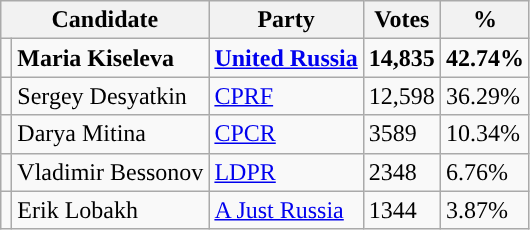<table class="wikitable">
<tr>
<th colspan="2">Candidate</th>
<th>Party</th>
<th>Votes</th>
<th>%</th>
</tr>
<tr>
<td style="background-color: "></td>
<td><strong>Maria Kiseleva</strong></td>
<td><strong><a href='#'>United Russia</a></strong></td>
<td><strong>14,835</strong></td>
<td><strong>42.74%</strong></td>
</tr>
<tr>
<td style="background-color: "></td>
<td>Sergey Desyatkin</td>
<td><a href='#'>CPRF</a></td>
<td>12,598</td>
<td>36.29%</td>
</tr>
<tr>
<td style="background-color: "></td>
<td>Darya Mitina</td>
<td><a href='#'>CPCR</a></td>
<td>3589</td>
<td>10.34%</td>
</tr>
<tr>
<td style="background-color: "></td>
<td>Vladimir Bessonov</td>
<td><a href='#'>LDPR</a></td>
<td>2348</td>
<td>6.76%</td>
</tr>
<tr>
<td style="background-color: "></td>
<td>Erik Lobakh</td>
<td><a href='#'>A Just Russia</a></td>
<td>1344</td>
<td>3.87%</td>
</tr>
</table>
